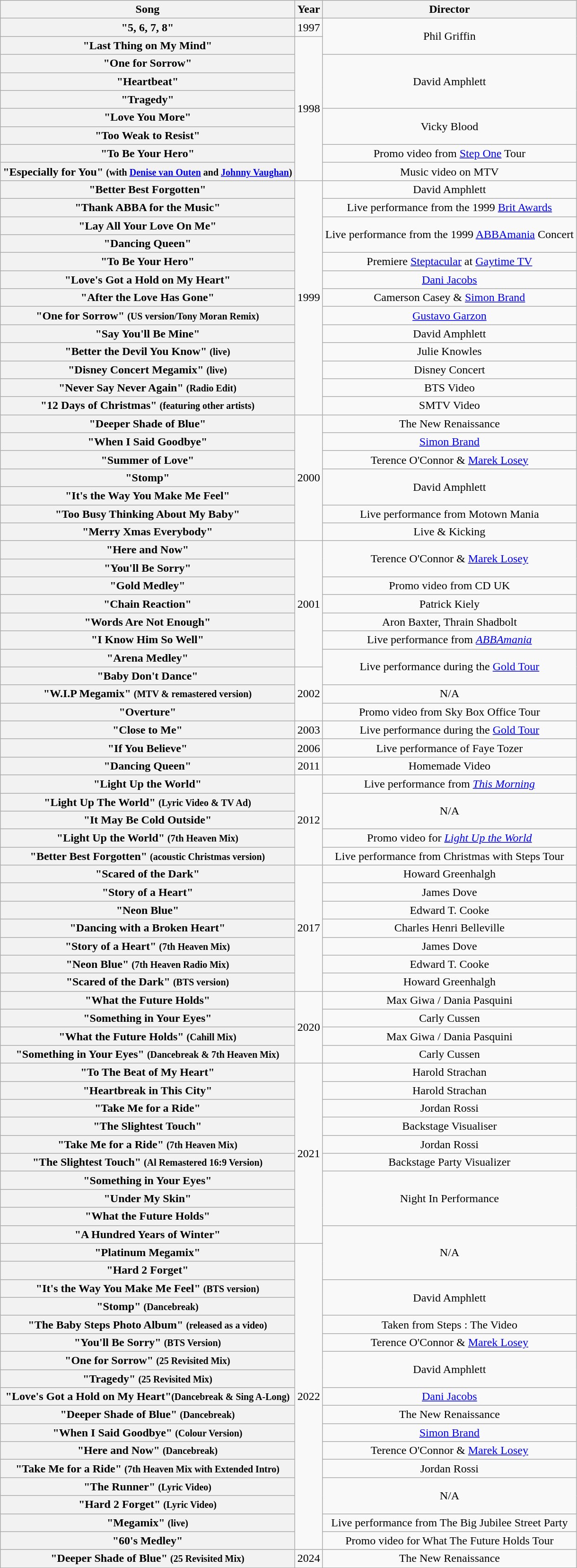<table class="wikitable plainrowheaders" style="text-align:center;" border="1">
<tr>
<th scope="col">Song</th>
<th scope="col">Year</th>
<th scope="col">Director</th>
</tr>
<tr>
<th scope="row">"5, 6, 7, 8"</th>
<td>1997</td>
<td rowspan="2">Phil Griffin</td>
</tr>
<tr>
<th scope="row">"Last Thing on My Mind"</th>
<td rowspan="8">1998</td>
</tr>
<tr>
<th scope="row">"One for Sorrow"</th>
<td rowspan="3">David Amphlett</td>
</tr>
<tr>
<th scope="row">"Heartbeat"</th>
</tr>
<tr>
<th scope="row">"Tragedy"</th>
</tr>
<tr>
<th scope="row">"Love You More"</th>
<td rowspan="2">Vicky Blood</td>
</tr>
<tr>
<th scope="row">"Too Weak to Resist"</th>
</tr>
<tr>
<th scope="row">"To Be Your Hero"</th>
<td>Promo video from <a href='#'>Step One</a> Tour</td>
</tr>
<tr>
<th scope="row">"Especially for You" <small>(with <a href='#'>Denise van Outen</a> and <a href='#'>Johnny Vaughan</a>)</small></th>
<td>Music video on MTV</td>
</tr>
<tr>
<th scope="row">"Better Best Forgotten"</th>
<td rowspan="13">1999</td>
<td>David Amphlett</td>
</tr>
<tr>
<th scope="row">"Thank ABBA for the Music"</th>
<td>Live performance from the 1999 <a href='#'>Brit Awards</a></td>
</tr>
<tr>
<th scope="row">"Lay All Your Love On Me"</th>
<td rowspan="2">Live performance from the 1999 <a href='#'>ABBAmania</a> Concert</td>
</tr>
<tr>
<th scope="row">"Dancing Queen"</th>
</tr>
<tr>
<th scope="row">"To Be Your Hero"</th>
<td>Premiere <a href='#'>Steptacular</a> at <a href='#'>Gaytime TV</a></td>
</tr>
<tr>
<th scope="row">"Love's Got a Hold on My Heart"</th>
<td><a href='#'>Dani Jacobs</a></td>
</tr>
<tr>
<th scope="row">"After the Love Has Gone"</th>
<td>Camerson Casey & <a href='#'>Simon Brand</a></td>
</tr>
<tr>
<th scope="row">"One for Sorrow" <small>(US version/Tony Moran Remix)</small></th>
<td><a href='#'>Gustavo Garzon</a></td>
</tr>
<tr>
<th scope="row">"Say You'll Be Mine"</th>
<td>David Amphlett</td>
</tr>
<tr>
<th scope="row">"Better the Devil You Know" <small>(live)</small></th>
<td>Julie Knowles</td>
</tr>
<tr>
<th scope="row">"Disney Concert Megamix" <small>(live)</small></th>
<td>Disney Concert</td>
</tr>
<tr>
<th scope="row">"Never Say Never Again" <small>(Radio Edit)</small></th>
<td>BTS Video</td>
</tr>
<tr>
<th scope="row">"12 Days of Christmas" <small>(featuring other artists)</small></th>
<td>SMTV Video</td>
</tr>
<tr>
<th scope="row">"Deeper Shade of Blue"</th>
<td rowspan="7">2000</td>
<td>The New Renaissance</td>
</tr>
<tr>
<th scope="row">"When I Said Goodbye"</th>
<td><a href='#'>Simon Brand</a></td>
</tr>
<tr>
<th scope="row">"Summer of Love"</th>
<td>Terence O'Connor & <a href='#'>Marek Losey</a></td>
</tr>
<tr>
<th scope="row">"Stomp"</th>
<td rowspan="2">David Amphlett</td>
</tr>
<tr>
<th scope="row">"It's the Way You Make Me Feel"</th>
</tr>
<tr>
<th scope="row">"Too Busy Thinking About My Baby"</th>
<td>Live performance from Motown Mania</td>
</tr>
<tr>
<th scope="row">"Merry Xmas Everybody"</th>
<td>Live & Kicking</td>
</tr>
<tr>
<th scope="row">"Here and Now"</th>
<td rowspan="7">2001</td>
<td rowspan="2">Terence O'Connor & <a href='#'>Marek Losey</a></td>
</tr>
<tr>
<th scope="row">"You'll Be Sorry"</th>
</tr>
<tr>
<th scope="row">"Gold Medley"</th>
<td>Promo video from CD UK</td>
</tr>
<tr>
<th scope="row">"Chain Reaction"</th>
<td>Patrick Kiely</td>
</tr>
<tr>
<th scope="row">"Words Are Not Enough"</th>
<td>Aron Baxter, Thrain Shadbolt</td>
</tr>
<tr>
<th scope="row">"I Know Him So Well"</th>
<td>Live performance from <em><a href='#'>ABBAmania</a></em></td>
</tr>
<tr>
<th scope="row">"Arena Medley"</th>
<td rowspan="2">Live performance during the <a href='#'>Gold Tour</a></td>
</tr>
<tr>
<th scope="row">"Baby Don't Dance"</th>
<td rowspan="3">2002</td>
</tr>
<tr>
<th scope="row">"W.I.P Megamix" <small>(MTV & remastered version)</small></th>
<td>N/A</td>
</tr>
<tr>
<th scope="row">"Overture"</th>
<td>Promo video from Sky Box Office Tour</td>
</tr>
<tr>
<th scope="row">"Close to Me"</th>
<td>2003</td>
<td>Live performance during the <a href='#'>Gold Tour</a></td>
</tr>
<tr>
<th scope="row">"If You Believe"</th>
<td>2006</td>
<td>Live performance of Faye Tozer</td>
</tr>
<tr>
<th scope="row">"Dancing Queen"</th>
<td>2011</td>
<td>Homemade Video</td>
</tr>
<tr>
<th scope="row">"Light Up the World"</th>
<td rowspan="5">2012</td>
<td>Live performance from <em><a href='#'>This Morning</a></em></td>
</tr>
<tr>
<th scope="row">"Light Up The World" <small>(Lyric Video & TV Ad)</small></th>
<td rowspan="2">N/A</td>
</tr>
<tr>
<th scope="row">"It May Be Cold Outside"</th>
</tr>
<tr>
<th scope="row">"Light Up the World" <small>(7th Heaven Mix)</small></th>
<td>Promo video for <em><a href='#'>Light Up the World</a></em></td>
</tr>
<tr>
<th scope="row">"Better Best Forgotten" <small>(acoustic Christmas version)</small></th>
<td>Live performance from Christmas with Steps Tour</td>
</tr>
<tr>
<th scope="row">"Scared of the Dark"</th>
<td rowspan="7">2017</td>
<td>Howard Greenhalgh</td>
</tr>
<tr>
<th scope="row">"Story of a Heart"</th>
<td>James Dove</td>
</tr>
<tr>
<th scope="row">"Neon Blue"</th>
<td>Edward T. Cooke</td>
</tr>
<tr>
<th scope="row">"Dancing with a Broken Heart"</th>
<td>Charles Henri Belleville</td>
</tr>
<tr>
<th scope="row">"Story of a Heart" <small>(7th Heaven Mix)</small></th>
<td>James Dove</td>
</tr>
<tr>
<th scope="row">"Neon Blue" <small>(7th Heaven Radio Mix)</small></th>
<td>Edward T. Cooke</td>
</tr>
<tr>
<th scope="row">"Scared of the Dark" <small>(BTS version)</small></th>
<td>Howard Greenhalgh</td>
</tr>
<tr>
<th scope="row">"What the Future Holds"</th>
<td rowspan="4">2020</td>
<td>Max Giwa / Dania Pasquini</td>
</tr>
<tr>
<th scope="row">"Something in Your Eyes"</th>
<td>Carly Cussen</td>
</tr>
<tr>
<th scope="row">"What the Future Holds" <small>(Cahill Mix)</small></th>
<td>Max Giwa / Dania Pasquini</td>
</tr>
<tr>
<th scope="row">"Something in Your Eyes" <small>(Dancebreak & 7th Heaven Mix)</small></th>
<td>Carly Cussen</td>
</tr>
<tr>
<th scope="row">"To The Beat of My Heart"</th>
<td rowspan="10">2021</td>
<td>Harold Strachan</td>
</tr>
<tr>
<th scope="row">"Heartbreak in This City"</th>
<td>Harold Strachan</td>
</tr>
<tr>
<th scope="row">"Take Me for a Ride"</th>
<td>Jordan Rossi</td>
</tr>
<tr>
<th scope="row">"The Slightest Touch"</th>
<td>Backstage Visualiser</td>
</tr>
<tr>
<th scope="row">"Take Me for a Ride" <small>(7th Heaven Mix)</small></th>
<td>Jordan Rossi</td>
</tr>
<tr>
<th scope="row">"The Slightest Touch" <small>(Al Remastered 16:9 Version)</small></th>
<td>Backstage Party Visualizer</td>
</tr>
<tr>
<th scope="row">"Something in Your Eyes"</th>
<td rowspan="3">Night In Performance</td>
</tr>
<tr>
<th scope="row">"Under My Skin"</th>
</tr>
<tr>
<th scope="row">"What the Future Holds"</th>
</tr>
<tr>
<th scope="row">"A Hundred Years of Winter"</th>
<td rowspan="3">N/A</td>
</tr>
<tr>
<th scope="row">"Platinum Megamix"</th>
<td rowspan="17">2022</td>
</tr>
<tr>
<th scope="row">"Hard 2 Forget"</th>
</tr>
<tr x>
<th scope="row">"It's the Way You Make Me Feel" <small>(BTS version)</small></th>
<td rowspan="2">David Amphlett</td>
</tr>
<tr>
<th scope="row">"Stomp" <small>(Dancebreak)</small></th>
</tr>
<tr>
<th scope="row">"The Baby Steps Photo Album" <small>(released as a video)</small></th>
<td>Taken from Steps : The Video</td>
</tr>
<tr>
<th scope="row">"You'll Be Sorry" <small>(BTS Version)</small></th>
<td>Terence O'Connor & <a href='#'>Marek Losey</a></td>
</tr>
<tr>
<th scope="row">"One for Sorrow" <small>(25 Revisited Mix)</small></th>
<td rowspan="2">David Amphlett</td>
</tr>
<tr>
<th scope="row">"Tragedy" <small>(25 Revisited Mix)</small></th>
</tr>
<tr>
<th scope="row">"Love's Got a Hold on My Heart"<small>(Dancebreak & Sing A-Long)</small></th>
<td><a href='#'>Dani Jacobs</a></td>
</tr>
<tr>
<th scope="row">"Deeper Shade of Blue" <small>(Dancebreak)</small></th>
<td>The New Renaissance</td>
</tr>
<tr>
<th scope="row">"When I Said Goodbye" <small>(Colour Version)</small></th>
<td><a href='#'>Simon Brand</a></td>
</tr>
<tr>
<th scope="row">"Here and Now" <small>(Dancebreak)</small></th>
<td>Terence O'Connor & <a href='#'>Marek Losey</a></td>
</tr>
<tr>
<th scope="row">"Take Me for a Ride" <small>(7th Heaven Mix with Extended Intro)</small></th>
<td>Jordan Rossi</td>
</tr>
<tr>
<th scope="row">"The Runner" <small>(Lyric Video)</small></th>
<td rowspan="2">N/A</td>
</tr>
<tr>
<th scope="row">"Hard 2 Forget" <small>(Lyric Video)</small></th>
</tr>
<tr>
<th scope="row">"Megamix" <small>(live)</small></th>
<td>Live performance from The Big Jubilee Street Party</td>
</tr>
<tr>
<th scope="row">"60's Medley"</th>
<td>Promo video for What The Future Holds Tour</td>
</tr>
<tr>
<th scope="row">"Deeper Shade of Blue" <small>(25 Revisited Mix)</small></th>
<td>2024</td>
<td>The New Renaissance</td>
</tr>
</table>
